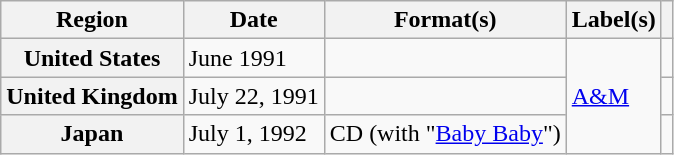<table class="wikitable plainrowheaders">
<tr>
<th scope="col">Region</th>
<th scope="col">Date</th>
<th scope="col">Format(s)</th>
<th scope="col">Label(s)</th>
<th scope="col"></th>
</tr>
<tr>
<th scope="row">United States</th>
<td>June 1991</td>
<td></td>
<td rowspan="3"><a href='#'>A&M</a></td>
<td></td>
</tr>
<tr>
<th scope="row">United Kingdom</th>
<td>July 22, 1991</td>
<td></td>
<td></td>
</tr>
<tr>
<th scope="row">Japan</th>
<td>July 1, 1992</td>
<td>CD (with "<a href='#'>Baby Baby</a>")</td>
<td></td>
</tr>
</table>
